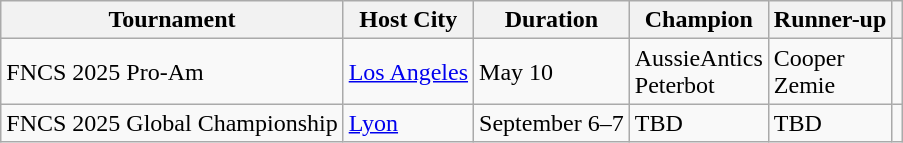<table class="wikitable">
<tr>
<th>Tournament</th>
<th>Host City</th>
<th>Duration</th>
<th>Champion</th>
<th>Runner-up</th>
<th></th>
</tr>
<tr>
<td>FNCS 2025 Pro-Am</td>
<td> <a href='#'>Los Angeles</a></td>
<td>May 10</td>
<td> AussieAntics<br> Peterbot</td>
<td> Cooper<br> Zemie</td>
<td></td>
</tr>
<tr>
<td>FNCS 2025 Global Championship</td>
<td> <a href='#'>Lyon</a></td>
<td>September 6–7</td>
<td>TBD</td>
<td>TBD</td>
<td></td>
</tr>
</table>
